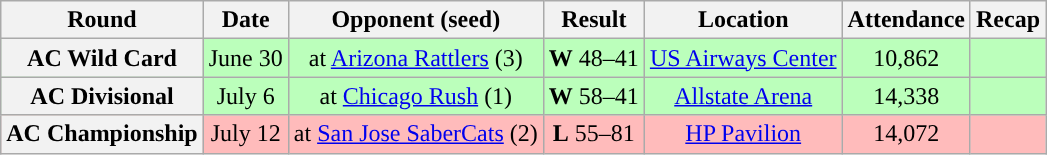<table class="wikitable" style="text-align:center">
<tr>
<th>Round</th>
<th>Date</th>
<th>Opponent (seed)</th>
<th>Result</th>
<th>Location</th>
<th>Attendance</th>
<th>Recap</th>
</tr>
<tr bgcolor="bbffbb">
<th>AC Wild Card</th>
<td>June 30</td>
<td>at <a href='#'>Arizona Rattlers</a> (3)</td>
<td><strong>W</strong> 48–41</td>
<td><a href='#'>US Airways Center</a></td>
<td>10,862</td>
<td></td>
</tr>
<tr bgcolor="bbffbb">
<th>AC Divisional</th>
<td>July 6</td>
<td>at <a href='#'>Chicago Rush</a> (1)</td>
<td><strong>W</strong> 58–41</td>
<td><a href='#'>Allstate Arena</a></td>
<td>14,338</td>
<td></td>
</tr>
<tr bgcolor="ffbbbb">
<th>AC Championship</th>
<td>July 12</td>
<td>at <a href='#'>San Jose SaberCats</a> (2)</td>
<td><strong>L</strong> 55–81</td>
<td><a href='#'>HP Pavilion</a></td>
<td>14,072</td>
<td></td>
</tr>
</table>
